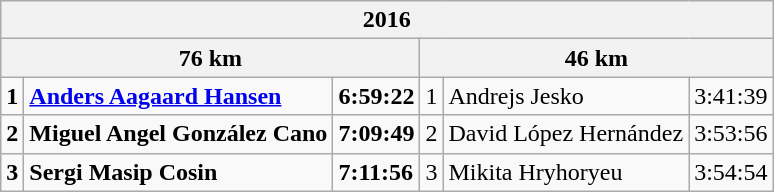<table class="wikitable">
<tr>
<th colspan="6">2016</th>
</tr>
<tr>
<th colspan="3"><strong>76 km</strong></th>
<th colspan="3">46 km</th>
</tr>
<tr>
<td><strong>1</strong></td>
<td><strong><a href='#'>Anders Aagaard Hansen</a></strong></td>
<td><strong>6:59:22</strong></td>
<td>1</td>
<td>Andrejs Jesko</td>
<td>3:41:39</td>
</tr>
<tr>
<td><strong>2</strong></td>
<td><strong>Miguel Angel González Cano</strong></td>
<td><strong>7:09:49</strong></td>
<td>2</td>
<td>David López Hernández</td>
<td>3:53:56</td>
</tr>
<tr>
<td><strong>3</strong></td>
<td><strong>Sergi Masip Cosin</strong></td>
<td><strong>7:11:56</strong></td>
<td>3</td>
<td>Mikita Hryhoryeu</td>
<td>3:54:54</td>
</tr>
</table>
